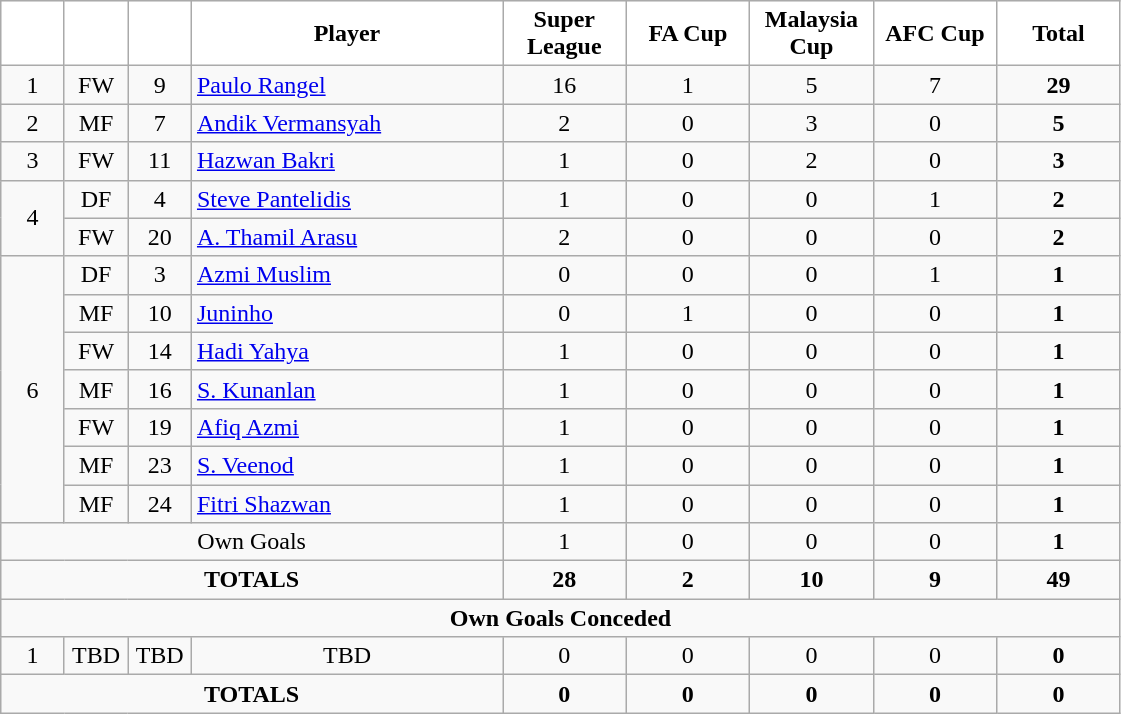<table class="wikitable" style="text-align:center">
<tr>
<th style="background:white; color:black; width:35px;"></th>
<th style="background:white; color:black; width:35px;"></th>
<th style="background:white; color:black; width:35px;"></th>
<th style="background:white; color:black; width:200px;">Player</th>
<th style="background:white; color:black; width:75px;">Super League</th>
<th style="background:white; color:black; width:75px;">FA Cup</th>
<th style="background:white; color:black; width:75px;">Malaysia Cup</th>
<th style="background:white; color:black; width:75px;">AFC Cup</th>
<th style="background:white; color:black; width:75px;"><strong>Total</strong></th>
</tr>
<tr>
<td>1</td>
<td>FW</td>
<td>9</td>
<td align="left"> <a href='#'>Paulo Rangel</a></td>
<td>16</td>
<td>1</td>
<td>5</td>
<td>7</td>
<td><strong>29</strong></td>
</tr>
<tr>
<td rowspan="1">2</td>
<td>MF</td>
<td>7</td>
<td align=left> <a href='#'>Andik Vermansyah</a></td>
<td>2</td>
<td>0</td>
<td>3</td>
<td>0</td>
<td><strong>5</strong></td>
</tr>
<tr>
<td rowspan="1">3</td>
<td>FW</td>
<td>11</td>
<td align=left> <a href='#'>Hazwan Bakri</a></td>
<td>1</td>
<td>0</td>
<td>2</td>
<td>0</td>
<td><strong>3</strong></td>
</tr>
<tr>
<td rowspan="2">4</td>
<td>DF</td>
<td>4</td>
<td align="left"> <a href='#'>Steve Pantelidis</a></td>
<td>1</td>
<td>0</td>
<td>0</td>
<td>1</td>
<td><strong>2</strong></td>
</tr>
<tr>
<td>FW</td>
<td>20</td>
<td align="left"> <a href='#'>A. Thamil Arasu</a></td>
<td>2</td>
<td>0</td>
<td>0</td>
<td>0</td>
<td><strong>2</strong></td>
</tr>
<tr>
<td rowspan="7">6</td>
<td>DF</td>
<td>3</td>
<td align="left"> <a href='#'>Azmi Muslim</a></td>
<td>0</td>
<td>0</td>
<td>0</td>
<td>1</td>
<td><strong>1</strong></td>
</tr>
<tr>
<td>MF</td>
<td>10</td>
<td align=left> <a href='#'>Juninho</a></td>
<td>0</td>
<td>1</td>
<td>0</td>
<td>0</td>
<td><strong>1</strong></td>
</tr>
<tr>
<td>FW</td>
<td>14</td>
<td align=left> <a href='#'>Hadi Yahya</a></td>
<td>1</td>
<td>0</td>
<td>0</td>
<td>0</td>
<td><strong>1</strong></td>
</tr>
<tr>
<td>MF</td>
<td>16</td>
<td align="left"> <a href='#'>S. Kunanlan</a></td>
<td>1</td>
<td>0</td>
<td>0</td>
<td>0</td>
<td><strong>1</strong></td>
</tr>
<tr>
<td>FW</td>
<td>19</td>
<td align=left> <a href='#'>Afiq Azmi</a></td>
<td>1</td>
<td>0</td>
<td>0</td>
<td>0</td>
<td><strong>1</strong></td>
</tr>
<tr>
<td>MF</td>
<td>23</td>
<td align="left"> <a href='#'>S. Veenod</a></td>
<td>1</td>
<td>0</td>
<td>0</td>
<td>0</td>
<td><strong>1</strong></td>
</tr>
<tr>
<td>MF</td>
<td>24</td>
<td align="left"> <a href='#'>Fitri Shazwan</a></td>
<td>1</td>
<td>0</td>
<td>0</td>
<td>0</td>
<td><strong>1</strong></td>
</tr>
<tr>
<td colspan="4">Own Goals</td>
<td>1</td>
<td>0</td>
<td>0</td>
<td>0</td>
<td><strong>1</strong></td>
</tr>
<tr>
<td colspan="4"><strong>TOTALS</strong></td>
<td><strong>28</strong></td>
<td><strong>2</strong></td>
<td><strong>10</strong></td>
<td><strong>9</strong></td>
<td><strong>49</strong></td>
</tr>
<tr>
<td colspan="9"><strong>Own Goals Conceded</strong></td>
</tr>
<tr>
<td>1</td>
<td>TBD</td>
<td>TBD</td>
<td>TBD</td>
<td>0</td>
<td>0</td>
<td>0</td>
<td>0</td>
<td><strong>0</strong></td>
</tr>
<tr>
<td colspan="4"><strong>TOTALS</strong></td>
<td><strong>0</strong></td>
<td><strong>0</strong></td>
<td><strong>0</strong></td>
<td><strong>0</strong></td>
<td><strong>0</strong></td>
</tr>
</table>
